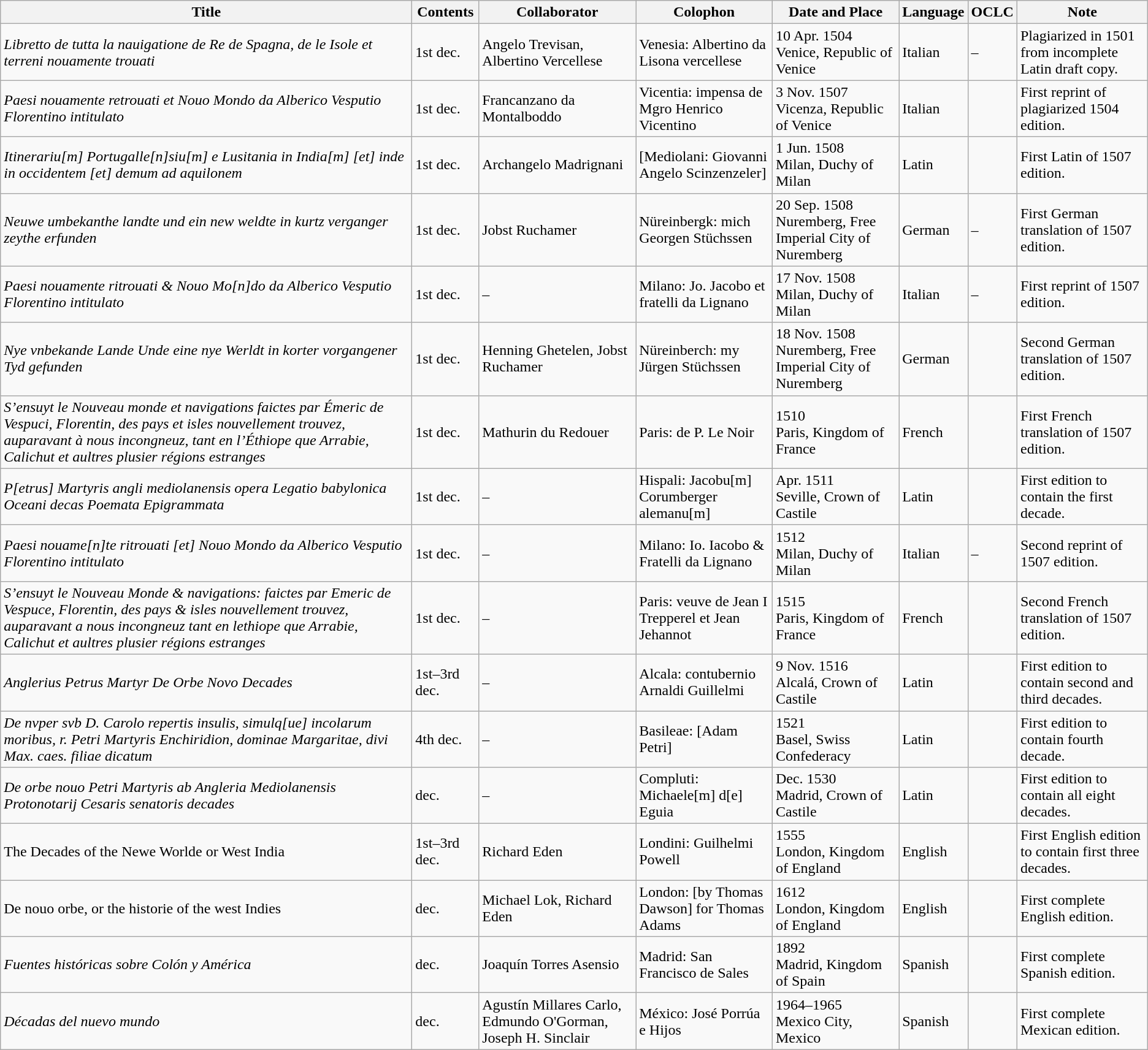<table class="wikitable static-row-numbers">
<tr>
<th>Title</th>
<th>Contents</th>
<th>Collaborator</th>
<th>Colophon</th>
<th>Date and Place</th>
<th>Language</th>
<th>OCLC</th>
<th>Note</th>
</tr>
<tr>
<td><em>Libretto de tutta la nauigatione de Re de Spagna, de le Isole et terreni nouamente trouati</em></td>
<td> 1st dec.</td>
<td>Angelo Trevisan, Albertino Vercellese</td>
<td>Venesia: Albertino da Lisona vercellese</td>
<td>10 Apr. 1504<br>Venice, Republic of Venice</td>
<td>Italian</td>
<td>–</td>
<td>Plagiarized in 1501 from incomplete Latin draft copy.</td>
</tr>
<tr>
<td><em>Paesi nouamente retrouati et Nouo Mondo da Alberico Vesputio Florentino intitulato</em></td>
<td> 1st dec.</td>
<td>Francanzano da Montalboddo</td>
<td>Vicentia: impensa de Mgro Henrico Vicentino</td>
<td>3 Nov. 1507<br>Vicenza, Republic of Venice</td>
<td>Italian</td>
<td></td>
<td>First reprint of plagiarized 1504 edition.</td>
</tr>
<tr>
<td><em>Itinerariu[m] Portugalle[n]siu[m] e Lusitania in India[m] [et] inde in occidentem [et] demum ad aquilonem</em></td>
<td> 1st dec.</td>
<td>Archangelo Madrignani</td>
<td>[Mediolani: Giovanni Angelo Scinzenzeler]</td>
<td>1 Jun. 1508<br>Milan, Duchy of Milan</td>
<td>Latin</td>
<td></td>
<td>First Latin  of 1507 edition.</td>
</tr>
<tr>
<td><em>Neuwe umbekanthe landte und ein new weldte in kurtz verganger zeythe erfunden</em></td>
<td> 1st dec.</td>
<td>Jobst Ruchamer</td>
<td>Nüreinbergk: mich Georgen Stüchssen</td>
<td>20 Sep. 1508<br>Nuremberg, Free Imperial City of Nuremberg</td>
<td>German</td>
<td>–</td>
<td>First German translation of 1507 edition.</td>
</tr>
<tr>
<td><em>Paesi nouamente ritrouati & Nouo Mo[n]do da Alberico Vesputio Florentino intitulato</em></td>
<td> 1st dec.</td>
<td>–</td>
<td>Milano: Jo. Jacobo et fratelli da Lignano</td>
<td>17 Nov. 1508<br>Milan, Duchy of Milan</td>
<td>Italian</td>
<td>–</td>
<td>First reprint of 1507 edition.</td>
</tr>
<tr>
<td><em>Nye vnbekande Lande Unde eine nye Werldt in korter vorgangener Tyd gefunden</em></td>
<td> 1st dec.</td>
<td>Henning Ghetelen, Jobst Ruchamer</td>
<td>Nüreinberch: my Jürgen Stüchssen</td>
<td>18 Nov. 1508<br>Nuremberg, Free Imperial City of Nuremberg</td>
<td>German</td>
<td></td>
<td>Second German translation of 1507 edition.</td>
</tr>
<tr>
<td><em>S’ensuyt le Nouveau monde et navigations faictes par Émeric de Vespuci, Florentin, des pays et isles nouvellement trouvez, auparavant à nous incongneuz, tant en l’Éthiope que Arrabie, Calichut et aultres plusier régions estranges</em></td>
<td> 1st dec.</td>
<td>Mathurin du Redouer</td>
<td>Paris: de P. Le Noir</td>
<td>1510<br>Paris, Kingdom of France</td>
<td>French</td>
<td></td>
<td>First French translation of 1507 edition.</td>
</tr>
<tr>
<td><em>P[etrus] Martyris angli mediolanensis opera Legatio babylonica Oceani decas Poemata Epigrammata</em></td>
<td>1st dec.</td>
<td>–</td>
<td>Hispali: Jacobu[m] Corumberger alemanu[m]</td>
<td>Apr. 1511<br>Seville, Crown of Castile</td>
<td>Latin</td>
<td></td>
<td>First edition to contain the  first decade.</td>
</tr>
<tr>
<td><em>Paesi nouame[n]te ritrouati [et] Nouo Mondo da Alberico Vesputio Florentino intitulato</em></td>
<td> 1st dec.</td>
<td>–</td>
<td>Milano: Io. Iacobo & Fratelli da Lignano</td>
<td>1512<br>Milan, Duchy of Milan</td>
<td>Italian</td>
<td>–</td>
<td>Second reprint of 1507 edition.</td>
</tr>
<tr>
<td><em>S’ensuyt le Nouveau Monde & navigations: faictes par Emeric de Vespuce, Florentin, des pays & isles nouvellement trouvez, auparavant a nous incongneuz tant en lethiope que Arrabie, Calichut et aultres plusier régions estranges</em></td>
<td> 1st dec.</td>
<td>–</td>
<td>Paris: veuve de Jean I Trepperel et Jean Jehannot</td>
<td>1515<br>Paris, Kingdom of France</td>
<td>French</td>
<td></td>
<td>Second French translation of 1507 edition.</td>
</tr>
<tr>
<td><em>Anglerius Petrus Martyr De Orbe Novo Decades</em></td>
<td>1st–3rd dec.</td>
<td>–</td>
<td>Alcala: contubernio Arnaldi Guillelmi</td>
<td>9 Nov. 1516<br>Alcalá, Crown of Castile</td>
<td>Latin</td>
<td></td>
<td>First edition to contain second and third decades.</td>
</tr>
<tr>
<td><em>De nvper svb D. Carolo repertis insulis, simulq[ue] incolarum moribus, r. Petri Martyris Enchiridion, dominae Margaritae, divi Max. caes. filiae dicatum</em></td>
<td>4th dec.</td>
<td>–</td>
<td>Basileae: [Adam Petri]</td>
<td>1521<br>Basel, Swiss Confederacy</td>
<td>Latin</td>
<td></td>
<td>First edition to contain fourth decade.</td>
</tr>
<tr>
<td><em>De orbe nouo Petri Martyris ab Angleria Mediolanensis Protonotarij Cesaris senatoris decades</em></td>
<td> dec.</td>
<td>–</td>
<td>Compluti: Michaele[m] d[e] Eguia</td>
<td>Dec. 1530<br>Madrid, Crown of Castile</td>
<td>Latin</td>
<td></td>
<td>First edition to contain all eight decades.</td>
</tr>
<tr>
<td>The Decades of the Newe Worlde or West India</td>
<td>1st–3rd dec.</td>
<td>Richard Eden</td>
<td>Londini: Guilhelmi Powell</td>
<td>1555<br>London, Kingdom of England</td>
<td>English</td>
<td></td>
<td>First English edition to contain first three decades.</td>
</tr>
<tr>
<td>De nouo orbe, or the historie of the west Indies</td>
<td> dec.</td>
<td>Michael Lok, Richard Eden</td>
<td>London: [by Thomas Dawson] for Thomas Adams</td>
<td>1612<br>London, Kingdom of England</td>
<td>English</td>
<td></td>
<td>First complete English edition.</td>
</tr>
<tr>
<td><em>Fuentes históricas sobre Colón y América</em></td>
<td> dec.</td>
<td>Joaquín Torres Asensio</td>
<td>Madrid: San Francisco de Sales</td>
<td>1892<br>Madrid, Kingdom of Spain</td>
<td>Spanish</td>
<td></td>
<td>First complete Spanish edition.</td>
</tr>
<tr>
<td><em>Décadas del nuevo mundo</em></td>
<td> dec.</td>
<td>Agustín Millares Carlo, Edmundo O'Gorman, Joseph H. Sinclair</td>
<td>México: José Porrúa e Hijos</td>
<td>1964–1965<br>Mexico City, Mexico</td>
<td>Spanish</td>
<td></td>
<td>First complete Mexican edition.</td>
</tr>
</table>
